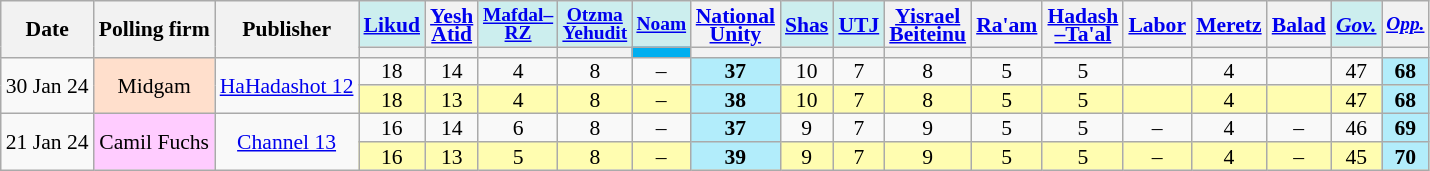<table class="wikitable sortable" style=text-align:center;font-size:90%;line-height:12px>
<tr>
<th rowspan=2>Date</th>
<th rowspan=2>Polling firm</th>
<th rowspan=2>Publisher</th>
<th style=background:#cee><a href='#'>Likud</a></th>
<th><a href='#'>Yesh<br>Atid</a></th>
<th style=background:#cee;font-size:90%><a href='#'>Mafdal–<br>RZ</a></th>
<th style=background:#cee;font-size:90%><a href='#'>Otzma<br>Yehudit</a></th>
<th style=background:#cee;font-size:90%><a href='#'>Noam</a></th>
<th><a href='#'>National<br>Unity</a></th>
<th style=background:#cee><a href='#'>Shas</a></th>
<th style=background:#cee><a href='#'>UTJ</a></th>
<th><a href='#'>Yisrael<br>Beiteinu</a></th>
<th><a href='#'>Ra'am</a></th>
<th><a href='#'>Hadash<br>–Ta'al</a></th>
<th><a href='#'>Labor</a></th>
<th><a href='#'>Meretz</a></th>
<th><a href='#'>Balad</a></th>
<th style=background:#cee><a href='#'><em>Gov.</em></a></th>
<th style=font-size:90%><a href='#'><em>Opp.</em></a></th>
</tr>
<tr>
<th style=background:></th>
<th style=background:></th>
<th style=background:></th>
<th style=background:></th>
<th style=background:#01AFF0></th>
<th style=background:></th>
<th style=background:></th>
<th style=background:></th>
<th style=background:></th>
<th style=background:></th>
<th style=background:></th>
<th style=background:></th>
<th style=background:></th>
<th style=background:></th>
<th style=background:></th>
<th style=background:></th>
</tr>
<tr>
<td rowspan=2 data-sort-value=2024-01-30>30 Jan 24</td>
<td rowspan=2 style=background:#FFDFCC>Midgam</td>
<td rowspan=2><a href='#'>HaHadashot 12</a></td>
<td>18					</td>
<td>14					</td>
<td>4					</td>
<td>8					</td>
<td>–					</td>
<td style=background:#B2EDFB><strong>37</strong>	</td>
<td>10					</td>
<td>7					</td>
<td>8					</td>
<td>5					</td>
<td>5					</td>
<td>	</td>
<td>4					</td>
<td>	</td>
<td>47					</td>
<td style=background:#B2EDFB><strong>68</strong>	</td>
</tr>
<tr style=background:#fffdb0>
<td>18					</td>
<td>13					</td>
<td>4					</td>
<td>8					</td>
<td>–					</td>
<td style=background:#B2EDFB><strong>38</strong>	</td>
<td>10					</td>
<td>7					</td>
<td>8					</td>
<td>5					</td>
<td>5					</td>
<td>	</td>
<td>4					</td>
<td>	</td>
<td>47					</td>
<td style=background:#B2EDFB><strong>68</strong>	</td>
</tr>
<tr>
<td rowspan=2 data-sort-value=2024-01-21>21 Jan 24</td>
<td rowspan=2 style=background:#FFCCFF>Camil Fuchs</td>
<td rowspan=2><a href='#'>Channel 13</a></td>
<td>16					</td>
<td>14					</td>
<td>6					</td>
<td>8					</td>
<td>–					</td>
<td style=background:#B2EDFB><strong>37</strong>	</td>
<td>9					</td>
<td>7					</td>
<td>9					</td>
<td>5					</td>
<td>5					</td>
<td>–					</td>
<td>4					</td>
<td>–					</td>
<td>46					</td>
<td style=background:#B2EDFB><strong>69</strong>	</td>
</tr>
<tr style=background:#fffdb0>
<td>16					</td>
<td>13					</td>
<td>5					</td>
<td>8					</td>
<td>–					</td>
<td style=background:#B2EDFB><strong>39</strong>	</td>
<td>9					</td>
<td>7					</td>
<td>9					</td>
<td>5					</td>
<td>5					</td>
<td>–					</td>
<td>4					</td>
<td>–					</td>
<td>45					</td>
<td style=background:#B2EDFB><strong>70</strong>	</td>
</tr>
</table>
